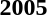<table>
<tr>
<td><strong>2005</strong><br></td>
</tr>
</table>
